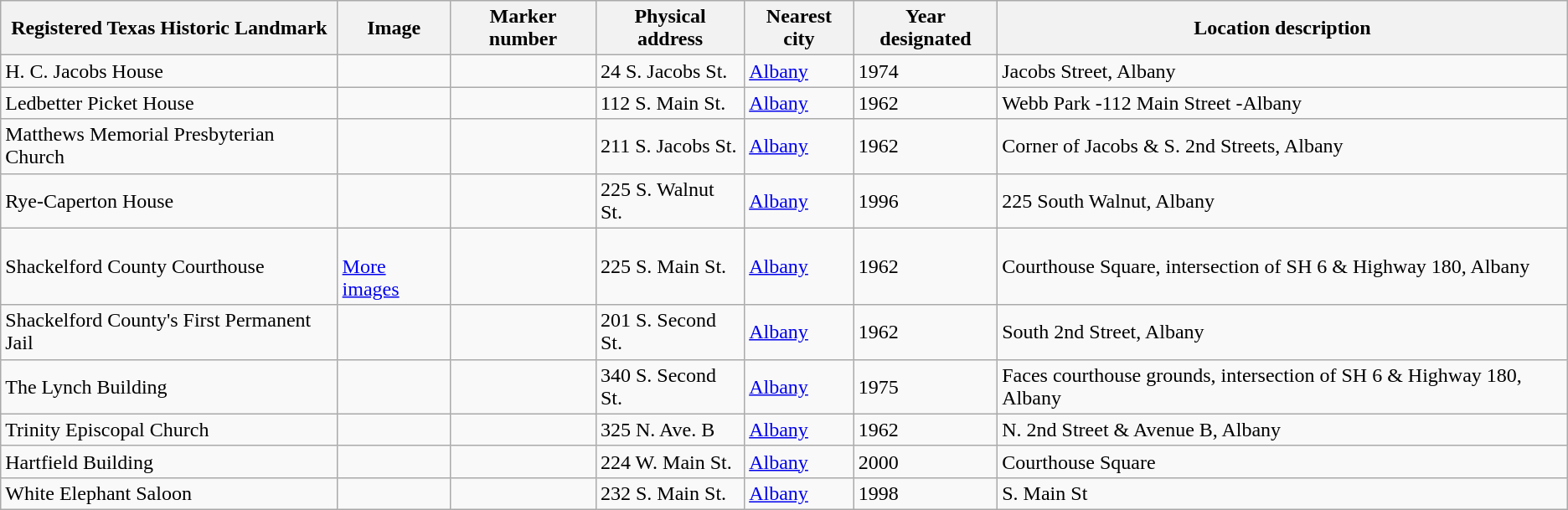<table class="wikitable sortable">
<tr>
<th>Registered Texas Historic Landmark</th>
<th>Image</th>
<th>Marker number</th>
<th>Physical address</th>
<th>Nearest city</th>
<th>Year designated</th>
<th>Location description</th>
</tr>
<tr>
<td>H. C. Jacobs House</td>
<td></td>
<td></td>
<td>24 S. Jacobs St.<br></td>
<td><a href='#'>Albany</a></td>
<td>1974</td>
<td>Jacobs Street, Albany</td>
</tr>
<tr>
<td>Ledbetter Picket House</td>
<td></td>
<td></td>
<td>112 S. Main St.<br></td>
<td><a href='#'>Albany</a></td>
<td>1962</td>
<td>Webb Park -112 Main Street -Albany</td>
</tr>
<tr>
<td>Matthews Memorial Presbyterian Church</td>
<td></td>
<td></td>
<td>211 S. Jacobs St.<br></td>
<td><a href='#'>Albany</a></td>
<td>1962</td>
<td>Corner of Jacobs & S. 2nd Streets, Albany</td>
</tr>
<tr>
<td>Rye-Caperton House</td>
<td></td>
<td></td>
<td>225 S. Walnut St.<br></td>
<td><a href='#'>Albany</a></td>
<td>1996</td>
<td>225 South Walnut, Albany</td>
</tr>
<tr>
<td>Shackelford County Courthouse</td>
<td><br> <a href='#'>More images</a></td>
<td></td>
<td>225 S. Main St.<br></td>
<td><a href='#'>Albany</a></td>
<td>1962</td>
<td>Courthouse Square, intersection of SH 6 & Highway 180, Albany</td>
</tr>
<tr>
<td>Shackelford County's First Permanent Jail</td>
<td></td>
<td></td>
<td>201 S. Second St.<br></td>
<td><a href='#'>Albany</a></td>
<td>1962</td>
<td>South 2nd Street, Albany</td>
</tr>
<tr>
<td>The Lynch Building</td>
<td></td>
<td></td>
<td>340 S. Second St.<br></td>
<td><a href='#'>Albany</a></td>
<td>1975</td>
<td>Faces courthouse grounds, intersection of SH 6 & Highway 180, Albany</td>
</tr>
<tr>
<td>Trinity Episcopal Church</td>
<td></td>
<td></td>
<td>325 N. Ave. B<br></td>
<td><a href='#'>Albany</a></td>
<td>1962</td>
<td>N. 2nd Street & Avenue B, Albany</td>
</tr>
<tr>
<td>Hartfield Building</td>
<td></td>
<td></td>
<td>224 W. Main St.<br></td>
<td><a href='#'>Albany</a></td>
<td>2000</td>
<td>Courthouse Square</td>
</tr>
<tr>
<td>White Elephant Saloon</td>
<td></td>
<td></td>
<td>232 S. Main St.<br></td>
<td><a href='#'>Albany</a></td>
<td>1998</td>
<td>S. Main St</td>
</tr>
</table>
